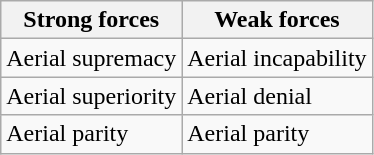<table class="wikitable">
<tr>
<th>Strong forces</th>
<th>Weak forces</th>
</tr>
<tr>
<td>Aerial supremacy</td>
<td>Aerial incapability</td>
</tr>
<tr>
<td>Aerial superiority</td>
<td>Aerial denial</td>
</tr>
<tr>
<td>Aerial parity</td>
<td>Aerial parity</td>
</tr>
</table>
